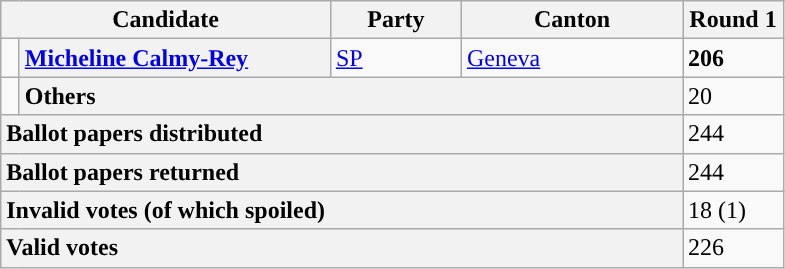<table class="wikitable">
<tr>
<th colspan=2>Candidate</th>
<th>Party</th>
<th>Canton</th>
<th>Round 1</th>
</tr>
<tr>
<td width=5px style="background-color: "></td>
<td width=200px style="background-color:#F2F2F2"><strong><a href='#'>Micheline Calmy-Rey</a></strong></td>
<td width=80px><a href='#'>SP</a></td>
<td width=140px><a href='#'>Geneva</a></td>
<td width=60px><strong>206</strong></td>
</tr>
<tr>
<td></td>
<td colspan=3 style="background-color:#F2F2F2"><strong>Others</strong></td>
<td>20</td>
</tr>
<tr>
<td colspan=4 style="background-color:#F2F2F2"><strong>Ballot papers distributed</strong></td>
<td>244</td>
</tr>
<tr>
<td colspan=4 style="background-color:#F2F2F2"><strong>Ballot papers returned</strong></td>
<td>244</td>
</tr>
<tr>
<td colspan=4 style="background-color:#F2F2F2"><strong>Invalid votes (of which spoiled)</strong></td>
<td>18 (1)</td>
</tr>
<tr>
<td colspan=4 style="background-color:#F2F2F2"><strong>Valid votes</strong></td>
<td>226</td>
</tr>
</table>
